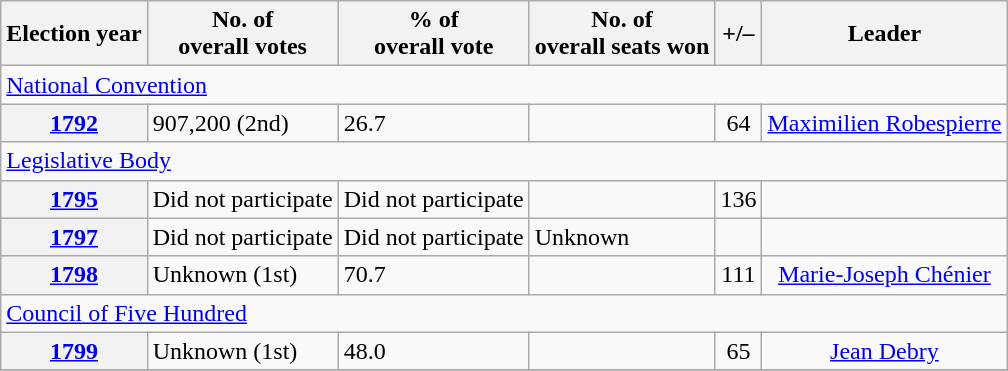<table class=wikitable>
<tr>
<th>Election year</th>
<th>No. of<br>overall votes</th>
<th>% of<br>overall vote</th>
<th>No. of<br>overall seats won</th>
<th>+/–</th>
<th>Leader</th>
</tr>
<tr>
<td colspan=6><a href='#'>National Convention</a></td>
</tr>
<tr>
<th><a href='#'>1792</a></th>
<td>907,200 (2nd)</td>
<td>26.7</td>
<td></td>
<td align=center> 64</td>
<td align=center><a href='#'>Maximilien Robespierre</a></td>
</tr>
<tr>
<td colspan=6><a href='#'>Legislative Body</a></td>
</tr>
<tr>
<th><a href='#'>1795</a></th>
<td>Did not participate</td>
<td>Did not participate</td>
<td></td>
<td align=center> 136</td>
<td></td>
</tr>
<tr>
<th><a href='#'>1797</a></th>
<td>Did not participate</td>
<td>Did not participate</td>
<td>Unknown</td>
<td></td>
<td></td>
</tr>
<tr>
<th><a href='#'>1798</a></th>
<td>Unknown (1st)</td>
<td>70.7</td>
<td></td>
<td align=center> 111</td>
<td align=center><a href='#'>Marie-Joseph Chénier</a></td>
</tr>
<tr>
<td colspan=6><a href='#'>Council of Five Hundred</a></td>
</tr>
<tr>
<th><a href='#'>1799</a></th>
<td>Unknown (1st)</td>
<td>48.0</td>
<td></td>
<td align=center> 65</td>
<td align=center><a href='#'>Jean Debry</a></td>
</tr>
<tr>
</tr>
</table>
